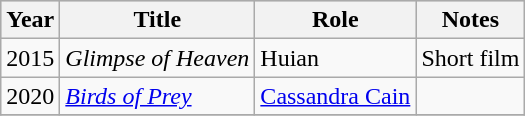<table class="wikitable">
<tr style="background:#ccc; text-align:center;">
<th>Year</th>
<th>Title</th>
<th>Role</th>
<th>Notes</th>
</tr>
<tr>
<td>2015</td>
<td><em>Glimpse of Heaven</em></td>
<td>Huian</td>
<td>Short film</td>
</tr>
<tr>
<td>2020</td>
<td><em><a href='#'>Birds of Prey</a></em></td>
<td><a href='#'>Cassandra Cain</a></td>
<td></td>
</tr>
<tr>
</tr>
</table>
